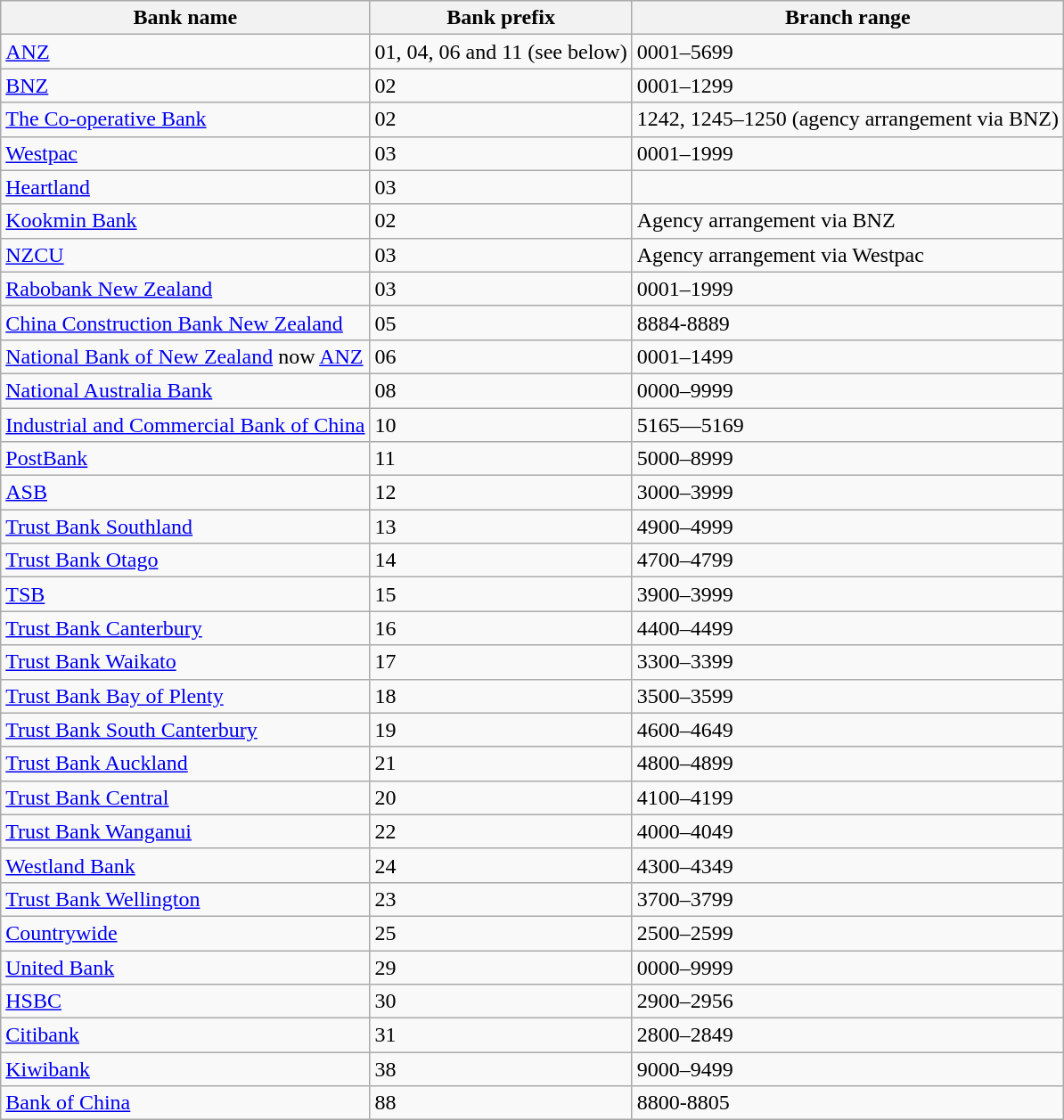<table class="wikitable sortable">
<tr>
<th>Bank name</th>
<th>Bank prefix</th>
<th>Branch range</th>
</tr>
<tr>
<td><a href='#'>ANZ</a></td>
<td>01, 04, 06 and 11 (see below)</td>
<td>0001–5699</td>
</tr>
<tr>
<td><a href='#'>BNZ</a></td>
<td>02</td>
<td>0001–1299</td>
</tr>
<tr>
<td><a href='#'>The Co-operative Bank</a></td>
<td>02</td>
<td>1242, 1245–1250 (agency arrangement via BNZ)</td>
</tr>
<tr>
<td><a href='#'>Westpac</a></td>
<td>03</td>
<td>0001–1999</td>
</tr>
<tr>
<td><a href='#'>Heartland</a></td>
<td>03</td>
<td></td>
</tr>
<tr>
<td><a href='#'>Kookmin Bank</a></td>
<td>02</td>
<td>Agency arrangement via BNZ</td>
</tr>
<tr>
<td><a href='#'>NZCU</a></td>
<td>03</td>
<td>Agency arrangement via Westpac</td>
</tr>
<tr>
<td><a href='#'>Rabobank New Zealand</a></td>
<td>03</td>
<td>0001–1999</td>
</tr>
<tr>
<td><a href='#'>China Construction Bank New Zealand</a></td>
<td>05</td>
<td>8884-8889</td>
</tr>
<tr>
<td><a href='#'>National Bank of New Zealand</a> now <a href='#'>ANZ</a></td>
<td>06</td>
<td>0001–1499</td>
</tr>
<tr>
<td><a href='#'>National Australia Bank</a></td>
<td>08</td>
<td>0000–9999</td>
</tr>
<tr>
<td><a href='#'>Industrial and Commercial Bank of China</a></td>
<td>10</td>
<td>5165—5169</td>
</tr>
<tr>
<td><a href='#'>PostBank</a></td>
<td>11</td>
<td>5000–8999</td>
</tr>
<tr>
<td><a href='#'>ASB</a></td>
<td>12</td>
<td>3000–3999</td>
</tr>
<tr>
<td><a href='#'>Trust Bank Southland</a></td>
<td>13</td>
<td>4900–4999</td>
</tr>
<tr>
<td><a href='#'>Trust Bank Otago</a></td>
<td>14</td>
<td>4700–4799</td>
</tr>
<tr>
<td><a href='#'>TSB</a></td>
<td>15</td>
<td>3900–3999</td>
</tr>
<tr>
<td><a href='#'>Trust Bank Canterbury</a></td>
<td>16</td>
<td>4400–4499</td>
</tr>
<tr>
<td><a href='#'>Trust Bank Waikato</a></td>
<td>17</td>
<td>3300–3399</td>
</tr>
<tr>
<td><a href='#'>Trust Bank Bay of Plenty</a></td>
<td>18</td>
<td>3500–3599</td>
</tr>
<tr>
<td><a href='#'>Trust Bank South Canterbury</a></td>
<td>19</td>
<td>4600–4649</td>
</tr>
<tr>
<td><a href='#'>Trust Bank Auckland</a></td>
<td>21</td>
<td>4800–4899</td>
</tr>
<tr>
<td><a href='#'>Trust Bank Central</a></td>
<td>20</td>
<td>4100–4199</td>
</tr>
<tr>
<td><a href='#'>Trust Bank Wanganui</a></td>
<td>22</td>
<td>4000–4049</td>
</tr>
<tr>
<td><a href='#'>Westland Bank</a></td>
<td>24</td>
<td>4300–4349</td>
</tr>
<tr>
<td><a href='#'>Trust Bank Wellington</a></td>
<td>23</td>
<td>3700–3799</td>
</tr>
<tr>
<td><a href='#'>Countrywide</a></td>
<td>25</td>
<td>2500–2599</td>
</tr>
<tr>
<td><a href='#'>United Bank</a></td>
<td>29</td>
<td>0000–9999</td>
</tr>
<tr>
<td><a href='#'>HSBC</a></td>
<td>30</td>
<td>2900–2956</td>
</tr>
<tr>
<td><a href='#'>Citibank</a></td>
<td>31</td>
<td>2800–2849</td>
</tr>
<tr>
<td><a href='#'>Kiwibank</a></td>
<td>38</td>
<td>9000–9499</td>
</tr>
<tr>
<td><a href='#'>Bank of China</a></td>
<td>88</td>
<td>8800-8805</td>
</tr>
</table>
